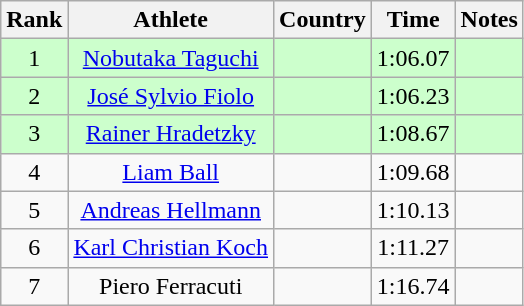<table class="wikitable sortable" style="text-align:center">
<tr>
<th>Rank</th>
<th>Athlete</th>
<th>Country</th>
<th>Time</th>
<th>Notes</th>
</tr>
<tr bgcolor=ccffcc>
<td>1</td>
<td><a href='#'>Nobutaka Taguchi</a></td>
<td align=left></td>
<td>1:06.07</td>
<td></td>
</tr>
<tr bgcolor=ccffcc>
<td>2</td>
<td><a href='#'>José Sylvio Fiolo</a></td>
<td align=left></td>
<td>1:06.23</td>
<td></td>
</tr>
<tr bgcolor=ccffcc>
<td>3</td>
<td><a href='#'>Rainer Hradetzky</a></td>
<td align=left></td>
<td>1:08.67</td>
<td></td>
</tr>
<tr>
<td>4</td>
<td><a href='#'>Liam Ball</a></td>
<td align=left></td>
<td>1:09.68</td>
<td></td>
</tr>
<tr>
<td>5</td>
<td><a href='#'>Andreas Hellmann</a></td>
<td align=left></td>
<td>1:10.13</td>
<td></td>
</tr>
<tr>
<td>6</td>
<td><a href='#'>Karl Christian Koch</a></td>
<td align=left></td>
<td>1:11.27</td>
<td></td>
</tr>
<tr>
<td>7</td>
<td>Piero Ferracuti</td>
<td align=left></td>
<td>1:16.74</td>
<td></td>
</tr>
</table>
